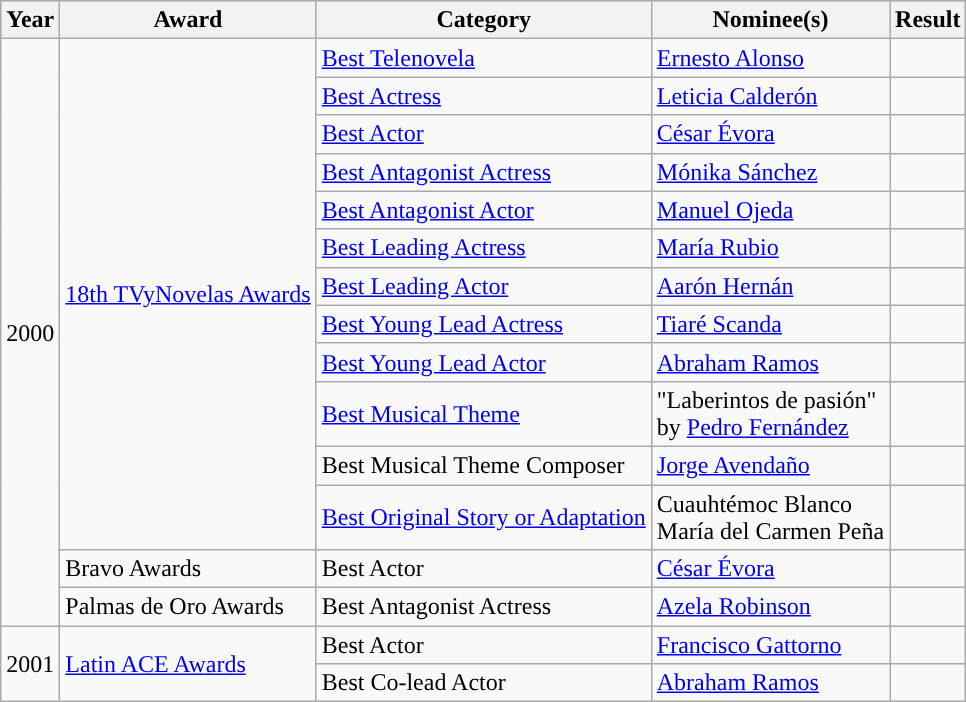<table class="wikitable">
<tr style="background:#b0c4de;">
<th>Year</th>
<th>Award</th>
<th>Category</th>
<th>Nominee(s)</th>
<th>Result</th>
</tr>
<tr>
<td rowspan=14>2000</td>
<td rowspan=12><a href='#'>18th TVyNovelas Awards</a></td>
<td><a href='#'>Best Telenovela</a></td>
<td><a href='#'>Ernesto Alonso</a></td>
<td></td>
</tr>
<tr>
<td><a href='#'>Best Actress</a></td>
<td><a href='#'>Leticia Calderón</a></td>
<td></td>
</tr>
<tr>
<td><a href='#'>Best Actor</a></td>
<td><a href='#'>César Évora</a></td>
<td></td>
</tr>
<tr>
<td><a href='#'>Best Antagonist Actress</a></td>
<td><a href='#'>Mónika Sánchez</a></td>
<td></td>
</tr>
<tr>
<td><a href='#'>Best Antagonist Actor</a></td>
<td><a href='#'>Manuel Ojeda</a></td>
<td></td>
</tr>
<tr>
<td><a href='#'>Best Leading Actress</a></td>
<td><a href='#'>María Rubio</a></td>
<td></td>
</tr>
<tr>
<td><a href='#'>Best Leading Actor</a></td>
<td><a href='#'>Aarón Hernán</a></td>
<td></td>
</tr>
<tr>
<td><a href='#'>Best Young Lead Actress</a></td>
<td><a href='#'>Tiaré Scanda</a></td>
<td></td>
</tr>
<tr>
<td><a href='#'>Best Young Lead Actor</a></td>
<td><a href='#'>Abraham Ramos</a></td>
<td></td>
</tr>
<tr>
<td><a href='#'>Best Musical Theme</a></td>
<td>"Laberintos de pasión" <br> by <a href='#'>Pedro Fernández</a></td>
<td></td>
</tr>
<tr>
<td>Best Musical Theme Composer</td>
<td><a href='#'>Jorge Avendaño</a></td>
<td></td>
</tr>
<tr>
<td><a href='#'>Best Original Story or Adaptation</a></td>
<td>Cuauhtémoc Blanco <br> María del Carmen Peña</td>
<td></td>
</tr>
<tr>
<td>Bravo Awards</td>
<td>Best Actor</td>
<td><a href='#'>César Évora</a></td>
<td></td>
</tr>
<tr>
<td>Palmas de Oro Awards</td>
<td>Best Antagonist Actress</td>
<td><a href='#'>Azela Robinson</a></td>
<td></td>
</tr>
<tr>
<td rowspan=2>2001</td>
<td rowspan=2><a href='#'>Latin ACE Awards</a></td>
<td>Best Actor</td>
<td><a href='#'>Francisco Gattorno</a></td>
<td></td>
</tr>
<tr>
<td>Best Co-lead Actor</td>
<td><a href='#'>Abraham Ramos</a></td>
<td></td>
</tr>
</table>
